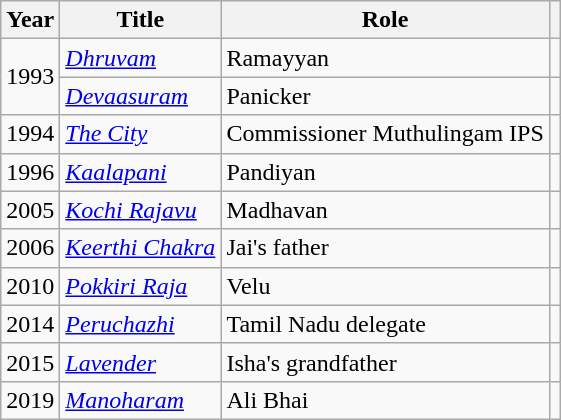<table class="wikitable sortable">
<tr>
<th scope="col">Year</th>
<th scope="col">Title</th>
<th scope="col">Role</th>
<th scope="col" class="unsortable"></th>
</tr>
<tr>
<td rowspan="2">1993</td>
<td><em><a href='#'>Dhruvam</a></em></td>
<td>Ramayyan</td>
<td></td>
</tr>
<tr>
<td><em><a href='#'>Devaasuram</a></em></td>
<td>Panicker</td>
<td></td>
</tr>
<tr>
<td>1994</td>
<td><em><a href='#'>The City</a></em></td>
<td>Commissioner Muthulingam IPS</td>
<td></td>
</tr>
<tr>
<td>1996</td>
<td><em><a href='#'>Kaalapani</a></em></td>
<td>Pandiyan</td>
<td></td>
</tr>
<tr>
<td>2005</td>
<td><em><a href='#'>Kochi Rajavu</a></em></td>
<td>Madhavan</td>
<td></td>
</tr>
<tr>
<td>2006</td>
<td><em><a href='#'>Keerthi Chakra</a></em></td>
<td>Jai's father</td>
<td></td>
</tr>
<tr>
<td>2010</td>
<td><em><a href='#'>Pokkiri Raja</a></em></td>
<td>Velu</td>
<td></td>
</tr>
<tr>
<td>2014</td>
<td><em><a href='#'>Peruchazhi</a></em></td>
<td>Tamil Nadu delegate</td>
<td></td>
</tr>
<tr>
<td>2015</td>
<td><em><a href='#'>Lavender</a></em></td>
<td>Isha's grandfather</td>
<td></td>
</tr>
<tr>
<td>2019</td>
<td><em><a href='#'>Manoharam</a></em></td>
<td>Ali Bhai</td>
<td></td>
</tr>
</table>
